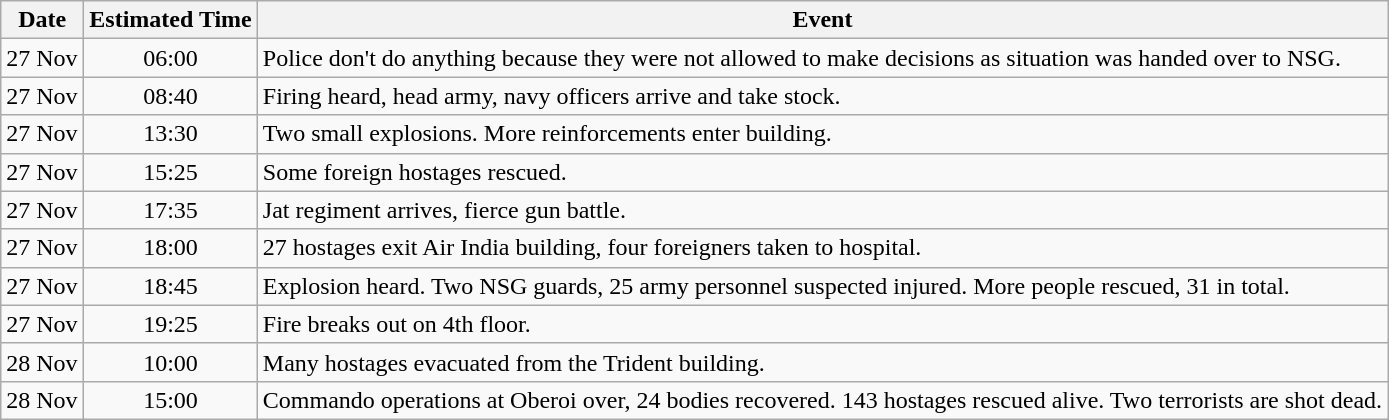<table class="wikitable" border="1">
<tr>
<th>  Date  </th>
<th>Estimated Time</th>
<th>Event</th>
</tr>
<tr>
<td>27 Nov</td>
<td style="text-align: center;">06:00</td>
<td>Police don't do anything because they were not allowed to make decisions as situation was handed over to NSG.</td>
</tr>
<tr>
<td>27 Nov</td>
<td style="text-align: center;">08:40</td>
<td>Firing heard, head army, navy officers arrive and take stock.</td>
</tr>
<tr>
<td>27 Nov</td>
<td style="text-align: center;">13:30</td>
<td>Two small explosions. More reinforcements enter building.</td>
</tr>
<tr>
<td>27 Nov</td>
<td style="text-align: center;">15:25</td>
<td>Some foreign hostages rescued.</td>
</tr>
<tr>
<td>27 Nov</td>
<td style="text-align: center;">17:35</td>
<td>Jat regiment arrives, fierce gun battle.</td>
</tr>
<tr>
<td>27 Nov</td>
<td style="text-align: center;">18:00</td>
<td>27 hostages exit Air India building, four foreigners taken to hospital.</td>
</tr>
<tr>
<td>27 Nov</td>
<td style="text-align: center;">18:45</td>
<td>Explosion heard. Two NSG guards, 25 army personnel suspected injured. More people rescued, 31 in total.</td>
</tr>
<tr>
<td>27 Nov</td>
<td style="text-align: center;">19:25</td>
<td>Fire breaks out on 4th floor.</td>
</tr>
<tr>
<td>28 Nov</td>
<td style="text-align: center;">10:00</td>
<td>Many hostages evacuated from the Trident building.</td>
</tr>
<tr>
<td>28 Nov</td>
<td style="text-align: center;">15:00</td>
<td>Commando operations at Oberoi over, 24 bodies recovered. 143 hostages rescued alive. Two terrorists are shot dead.</td>
</tr>
</table>
